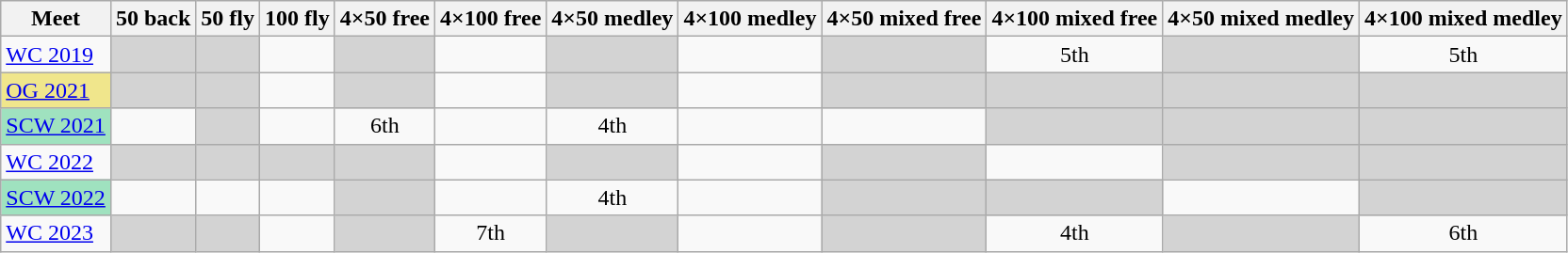<table class="sortable wikitable">
<tr>
<th>Meet</th>
<th class="unsortable">50 back</th>
<th class="unsortable">50 fly</th>
<th class="unsortable">100 fly</th>
<th class="unsortable">4×50 free</th>
<th class="unsortable">4×100 free</th>
<th class="unsortable">4×50 medley</th>
<th class="unsortable">4×100 medley</th>
<th class="unsortable">4×50 mixed free</th>
<th class="unsortable">4×100 mixed free</th>
<th class="unsortable">4×50 mixed medley</th>
<th class="unsortable">4×100 mixed medley</th>
</tr>
<tr>
<td><a href='#'>WC 2019</a></td>
<td style="background:#d3d3d3"></td>
<td style="background:#d3d3d3"></td>
<td align="center"></td>
<td style="background:#d3d3d3"></td>
<td align="center"></td>
<td style="background:#d3d3d3"></td>
<td align="center"></td>
<td style="background:#d3d3d3"></td>
<td align="center">5th</td>
<td style="background:#d3d3d3"></td>
<td align="center">5th</td>
</tr>
<tr>
<td style="background:#f0e68c"><a href='#'>OG 2021</a></td>
<td style="background:#d3d3d3"></td>
<td style="background:#d3d3d3"></td>
<td align="center"></td>
<td style="background:#d3d3d3"></td>
<td align="center"></td>
<td style="background:#d3d3d3"></td>
<td align="center"></td>
<td style="background:#d3d3d3"></td>
<td style="background:#d3d3d3"></td>
<td style="background:#d3d3d3"></td>
<td style="background:#d3d3d3"></td>
</tr>
<tr>
<td style="background:#9fe2bf"><a href='#'>SCW 2021</a></td>
<td align="center"></td>
<td style="background:#d3d3d3"></td>
<td align="center"></td>
<td align="center">6th</td>
<td align="center"></td>
<td align="center">4th</td>
<td align="center"></td>
<td align="center"></td>
<td style="background:#d3d3d3"></td>
<td style="background:#d3d3d3"></td>
<td style="background:#d3d3d3"></td>
</tr>
<tr>
<td><a href='#'>WC 2022</a></td>
<td style="background:#d3d3d3"></td>
<td style="background:#d3d3d3"></td>
<td style="background:#d3d3d3"></td>
<td style="background:#d3d3d3"></td>
<td align="center"></td>
<td style="background:#d3d3d3"></td>
<td align="center"></td>
<td style="background:#d3d3d3"></td>
<td align="center"></td>
<td style="background:#d3d3d3"></td>
<td style="background:#d3d3d3"></td>
</tr>
<tr>
<td style="background:#9fe2bf"><a href='#'>SCW 2022</a></td>
<td align="center"></td>
<td align="center"></td>
<td align="center"></td>
<td style="background:#d3d3d3"></td>
<td align="center"></td>
<td align="center">4th</td>
<td align="center"></td>
<td style="background:#d3d3d3"></td>
<td style="background:#d3d3d3"></td>
<td align="center"></td>
<td style="background:#d3d3d3"></td>
</tr>
<tr>
<td><a href='#'>WC 2023</a></td>
<td style="background:#d3d3d3"></td>
<td style="background:#d3d3d3"></td>
<td align="center"></td>
<td style="background:#d3d3d3"></td>
<td align="center">7th</td>
<td style="background:#d3d3d3"></td>
<td align="center"></td>
<td style="background:#d3d3d3"></td>
<td align="center">4th</td>
<td style="background:#d3d3d3"></td>
<td align="center">6th</td>
</tr>
</table>
